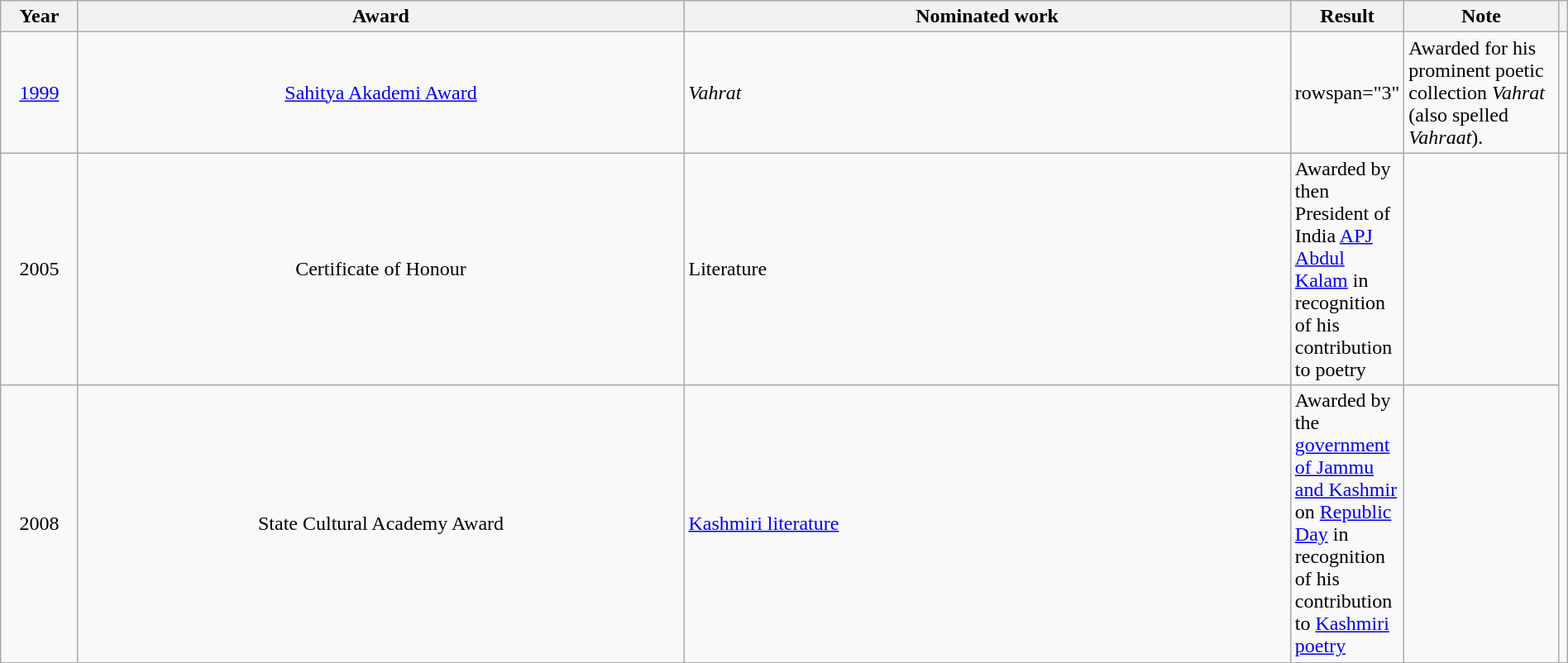<table class="wikitable sortable" width=100%>
<tr>
<th width=5%>Year</th>
<th style="width:40%;">Award</th>
<th style="width:40%;">Nominated work</th>
<th width=5%>Result</th>
<th style="width:40%;">Note</th>
<th width=5%></th>
</tr>
<tr>
<td style="text-align:center;"><a href='#'>1999</a></td>
<td style="text-align:center;"><a href='#'>Sahitya Akademi Award</a></td>
<td><em>Vahrat</em></td>
<td>rowspan="3"</td>
<td>Awarded for his prominent poetic collection <em>Vahrat</em> (also spelled <em>Vahraat</em>).</td>
<td></td>
</tr>
<tr>
<td style="text-align:center;">2005</td>
<td style="text-align:center;">Certificate of Honour</td>
<td>Literature</td>
<td>Awarded by then President of India <a href='#'>APJ Abdul Kalam</a> in recognition of his contribution to  poetry</td>
<td></td>
</tr>
<tr>
<td style="text-align:center;">2008</td>
<td style="text-align:center;">State Cultural Academy Award</td>
<td><a href='#'>Kashmiri literature</a></td>
<td>Awarded by the <a href='#'>government of Jammu and Kashmir</a> on <a href='#'>Republic Day</a> in recognition of his contribution to <a href='#'>Kashmiri poetry</a></td>
<td></td>
</tr>
</table>
